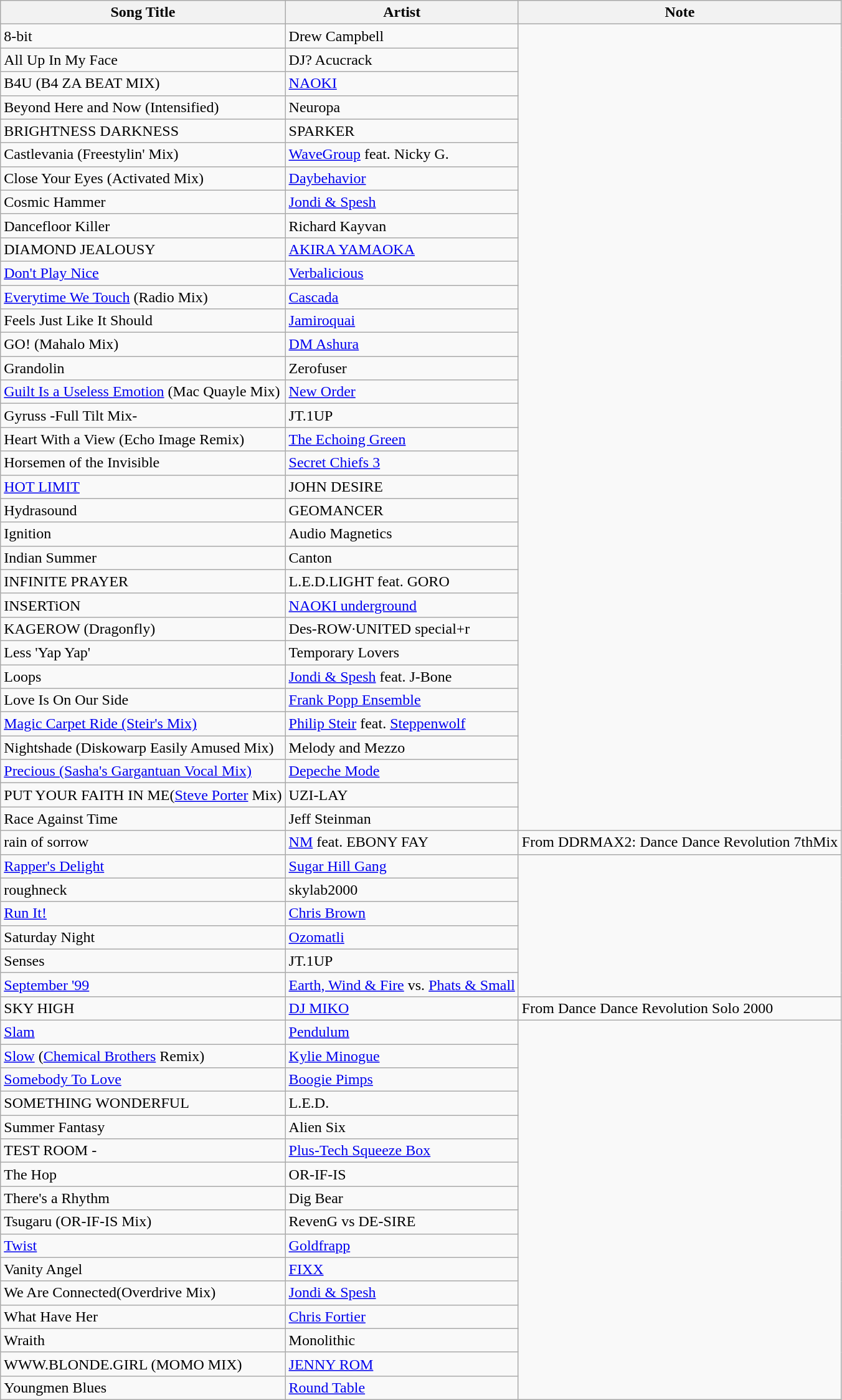<table class="wikitable">
<tr>
<th>Song Title</th>
<th>Artist</th>
<th>Note</th>
</tr>
<tr>
<td>8-bit</td>
<td>Drew Campbell</td>
</tr>
<tr>
<td>All Up In My Face</td>
<td>DJ? Acucrack</td>
</tr>
<tr>
<td>B4U (B4 ZA BEAT MIX)</td>
<td><a href='#'>NAOKI</a></td>
</tr>
<tr>
<td>Beyond Here and Now (Intensified)</td>
<td>Neuropa</td>
</tr>
<tr>
<td>BRIGHTNESS DARKNESS</td>
<td>SPARKER</td>
</tr>
<tr>
<td>Castlevania (Freestylin' Mix)</td>
<td><a href='#'>WaveGroup</a> feat. Nicky G.</td>
</tr>
<tr>
<td>Close Your Eyes (Activated Mix)</td>
<td><a href='#'>Daybehavior</a></td>
</tr>
<tr>
<td>Cosmic Hammer</td>
<td><a href='#'>Jondi & Spesh</a></td>
</tr>
<tr>
<td>Dancefloor Killer</td>
<td>Richard Kayvan</td>
</tr>
<tr>
<td>DIAMOND JEALOUSY</td>
<td><a href='#'>AKIRA YAMAOKA</a></td>
</tr>
<tr>
<td><a href='#'>Don't Play Nice</a></td>
<td><a href='#'>Verbalicious</a></td>
</tr>
<tr>
<td><a href='#'>Everytime We Touch</a> (Radio Mix)</td>
<td><a href='#'>Cascada</a></td>
</tr>
<tr>
<td>Feels Just Like It Should</td>
<td><a href='#'>Jamiroquai</a></td>
</tr>
<tr>
<td>GO! (Mahalo Mix)</td>
<td><a href='#'>DM Ashura</a></td>
</tr>
<tr>
<td>Grandolin</td>
<td>Zerofuser</td>
</tr>
<tr>
<td><a href='#'>Guilt Is a Useless Emotion</a> (Mac Quayle Mix)</td>
<td><a href='#'>New Order</a></td>
</tr>
<tr>
<td>Gyruss -Full Tilt Mix-</td>
<td>JT.1UP</td>
</tr>
<tr>
<td>Heart With a View (Echo Image Remix)</td>
<td><a href='#'>The Echoing Green</a></td>
</tr>
<tr>
<td>Horsemen of the Invisible</td>
<td><a href='#'>Secret Chiefs 3</a></td>
</tr>
<tr>
<td><a href='#'>HOT LIMIT</a></td>
<td>JOHN DESIRE</td>
</tr>
<tr>
<td>Hydrasound</td>
<td>GEOMANCER</td>
</tr>
<tr>
<td>Ignition</td>
<td>Audio Magnetics</td>
</tr>
<tr>
<td>Indian Summer</td>
<td>Canton</td>
</tr>
<tr>
<td>INFINITE PRAYER</td>
<td>L.E.D.LIGHT feat. GORO</td>
</tr>
<tr>
<td>INSERTiON</td>
<td><a href='#'>NAOKI underground</a></td>
</tr>
<tr>
<td>KAGEROW (Dragonfly)</td>
<td>Des-ROW·UNITED special+r</td>
</tr>
<tr>
<td>Less 'Yap Yap'</td>
<td>Temporary Lovers</td>
</tr>
<tr>
<td>Loops</td>
<td><a href='#'>Jondi & Spesh</a> feat. J-Bone</td>
</tr>
<tr>
<td>Love Is On Our Side</td>
<td><a href='#'>Frank Popp Ensemble</a></td>
</tr>
<tr>
<td><a href='#'>Magic Carpet Ride (Steir's Mix)</a></td>
<td><a href='#'>Philip Steir</a> feat. <a href='#'>Steppenwolf</a></td>
</tr>
<tr>
<td>Nightshade (Diskowarp Easily Amused Mix)</td>
<td>Melody and Mezzo</td>
</tr>
<tr>
<td><a href='#'>Precious (Sasha's Gargantuan Vocal Mix)</a></td>
<td><a href='#'>Depeche Mode</a></td>
</tr>
<tr>
<td>PUT YOUR FAITH IN ME(<a href='#'>Steve Porter</a> Mix)</td>
<td>UZI-LAY</td>
</tr>
<tr>
<td>Race Against Time</td>
<td>Jeff Steinman</td>
</tr>
<tr>
<td>rain of sorrow</td>
<td><a href='#'>NM</a> feat. EBONY FAY</td>
<td>From DDRMAX2: Dance Dance Revolution 7thMix</td>
</tr>
<tr>
<td><a href='#'>Rapper's Delight</a></td>
<td><a href='#'>Sugar Hill Gang</a></td>
</tr>
<tr>
<td>roughneck</td>
<td>skylab2000</td>
</tr>
<tr>
<td><a href='#'>Run It!</a></td>
<td><a href='#'>Chris Brown</a></td>
</tr>
<tr>
<td>Saturday Night</td>
<td><a href='#'>Ozomatli</a></td>
</tr>
<tr>
<td>Senses</td>
<td>JT.1UP</td>
</tr>
<tr>
<td><a href='#'>September '99</a></td>
<td><a href='#'>Earth, Wind & Fire</a> vs. <a href='#'>Phats & Small</a></td>
</tr>
<tr>
<td>SKY HIGH</td>
<td><a href='#'>DJ MIKO</a></td>
<td>From Dance Dance Revolution Solo 2000</td>
</tr>
<tr>
<td><a href='#'>Slam</a></td>
<td><a href='#'>Pendulum</a></td>
</tr>
<tr>
<td><a href='#'>Slow</a> (<a href='#'>Chemical Brothers</a> Remix)</td>
<td><a href='#'>Kylie Minogue</a></td>
</tr>
<tr>
<td><a href='#'>Somebody To Love</a></td>
<td><a href='#'>Boogie Pimps</a></td>
</tr>
<tr>
<td>SOMETHING WONDERFUL</td>
<td>L.E.D.</td>
</tr>
<tr>
<td>Summer Fantasy</td>
<td>Alien Six</td>
</tr>
<tr>
<td>TEST ROOM -</td>
<td><a href='#'>Plus-Tech Squeeze Box</a></td>
</tr>
<tr>
<td>The Hop</td>
<td>OR-IF-IS</td>
</tr>
<tr>
<td>There's a Rhythm</td>
<td>Dig Bear</td>
</tr>
<tr>
<td>Tsugaru (OR-IF-IS Mix)</td>
<td>RevenG vs DE-SIRE</td>
</tr>
<tr>
<td><a href='#'>Twist</a></td>
<td><a href='#'>Goldfrapp</a></td>
</tr>
<tr>
<td>Vanity Angel</td>
<td><a href='#'>FIXX</a></td>
</tr>
<tr>
<td>We Are Connected(Overdrive Mix)</td>
<td><a href='#'>Jondi & Spesh</a></td>
</tr>
<tr>
<td>What Have Her</td>
<td><a href='#'>Chris Fortier</a></td>
</tr>
<tr>
<td>Wraith</td>
<td>Monolithic</td>
</tr>
<tr>
<td>WWW.BLONDE.GIRL (MOMO MIX)</td>
<td><a href='#'>JENNY ROM</a></td>
</tr>
<tr>
<td>Youngmen Blues</td>
<td><a href='#'>Round Table</a></td>
</tr>
</table>
